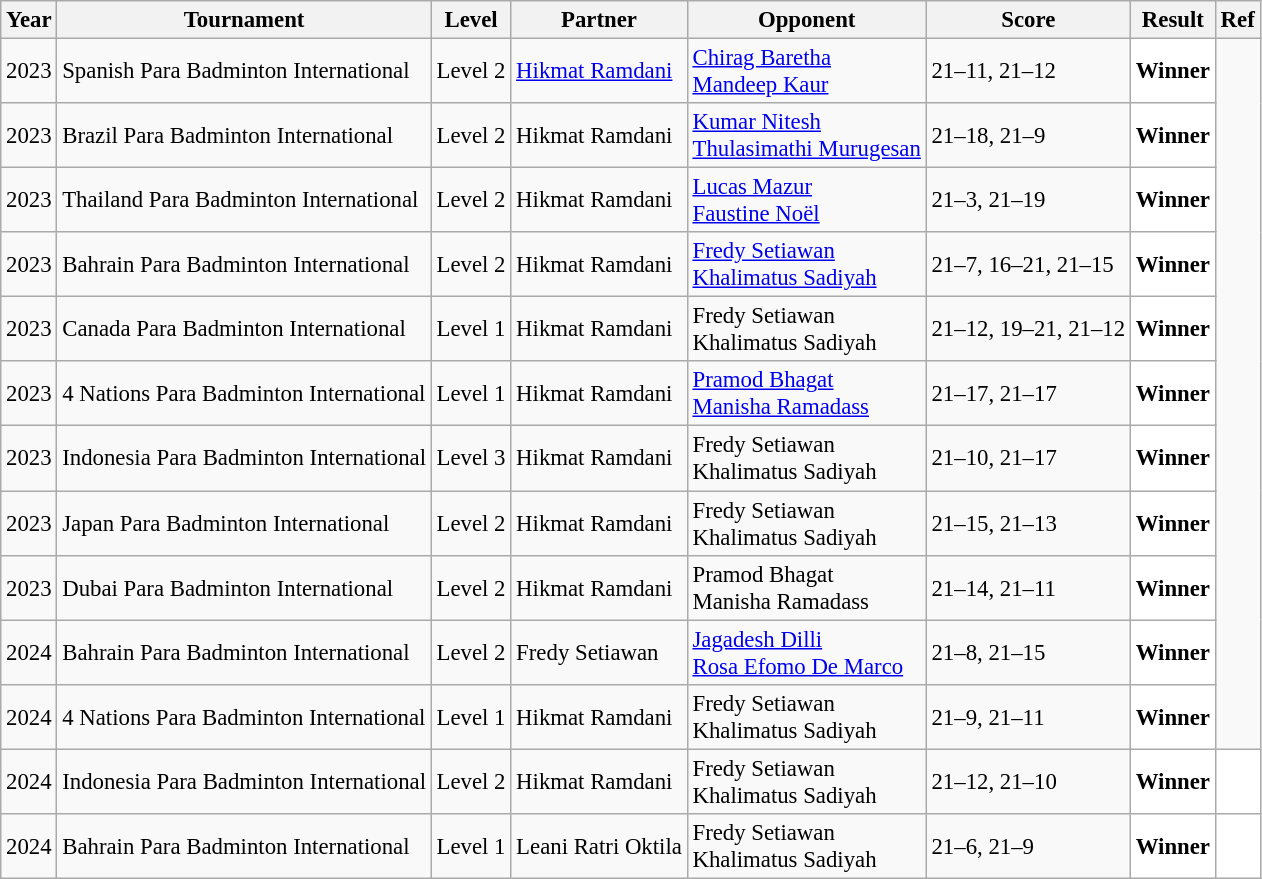<table class="sortable wikitable" style="font-size: 95%;">
<tr>
<th>Year</th>
<th>Tournament</th>
<th>Level</th>
<th>Partner</th>
<th>Opponent</th>
<th>Score</th>
<th>Result</th>
<th>Ref</th>
</tr>
<tr>
<td align="center">2023</td>
<td align="left">Spanish Para Badminton International</td>
<td>Level 2</td>
<td align="left"> <a href='#'>Hikmat Ramdani</a></td>
<td align="left"> <a href='#'>Chirag Baretha</a><br>  <a href='#'>Mandeep Kaur</a></td>
<td align="left">21–11, 21–12</td>
<td style="text-align:left; background:white"> <strong>Winner</strong></td>
</tr>
<tr>
<td align="center">2023</td>
<td align="left">Brazil Para Badminton International</td>
<td>Level 2</td>
<td align="left"> Hikmat Ramdani</td>
<td align="left"> <a href='#'>Kumar Nitesh</a> <br>  <a href='#'>Thulasimathi Murugesan</a></td>
<td align="left">21–18, 21–9</td>
<td style="text-align:left; background:white"> <strong>Winner</strong></td>
</tr>
<tr>
<td align="center">2023</td>
<td align="left">Thailand Para Badminton International</td>
<td>Level 2</td>
<td align="left"> Hikmat Ramdani</td>
<td align="left"> <a href='#'>Lucas Mazur</a> <br>  <a href='#'>Faustine Noël</a></td>
<td align="left">21–3, 21–19</td>
<td style="text-align:left; background:white"> <strong>Winner</strong></td>
</tr>
<tr>
<td align="center">2023</td>
<td align="left">Bahrain Para Badminton International</td>
<td>Level 2</td>
<td align="left"> Hikmat Ramdani</td>
<td align="left"> <a href='#'>Fredy Setiawan</a> <br>  <a href='#'>Khalimatus Sadiyah</a></td>
<td align="left">21–7, 16–21, 21–15</td>
<td style="text-align:left; background:white"> <strong>Winner</strong></td>
</tr>
<tr>
<td align="center">2023</td>
<td align="left">Canada Para Badminton International</td>
<td>Level 1</td>
<td align="left"> Hikmat Ramdani</td>
<td align="left"> Fredy Setiawan<br>  Khalimatus Sadiyah</td>
<td align="left">21–12, 19–21, 21–12</td>
<td style="text-align:left; background:white"> <strong>Winner</strong></td>
</tr>
<tr>
<td align="center">2023</td>
<td align="left">4 Nations Para Badminton International</td>
<td>Level 1</td>
<td align="left"> Hikmat Ramdani</td>
<td align="left"> <a href='#'>Pramod Bhagat</a><br> <a href='#'>Manisha Ramadass</a></td>
<td align="left">21–17, 21–17</td>
<td style="text-align:left; background:white"> <strong>Winner</strong></td>
</tr>
<tr>
<td align="center">2023</td>
<td align="left">Indonesia Para Badminton International</td>
<td align="left">Level 3</td>
<td align="left"> Hikmat Ramdani</td>
<td align="left"> Fredy Setiawan<br>  Khalimatus Sadiyah</td>
<td align="left">21–10, 21–17</td>
<td style="text-align:left; background:white"> <strong>Winner</strong></td>
</tr>
<tr>
<td align="center">2023</td>
<td align="left">Japan Para Badminton International</td>
<td align="left">Level 2</td>
<td align="left"> Hikmat Ramdani</td>
<td align="left"> Fredy Setiawan<br>  Khalimatus Sadiyah</td>
<td align="left">21–15, 21–13</td>
<td style="text-align:left; background:white"> <strong>Winner</strong></td>
</tr>
<tr>
<td align="center">2023</td>
<td align="left">Dubai Para Badminton International</td>
<td>Level 2</td>
<td align="left"> Hikmat Ramdani</td>
<td align="left"> Pramod Bhagat<br> Manisha Ramadass</td>
<td align="left">21–14, 21–11</td>
<td style="text-align:left; background:white"> <strong>Winner</strong></td>
</tr>
<tr>
<td align="center">2024</td>
<td align="left">Bahrain Para Badminton International</td>
<td>Level 2</td>
<td align="left"> Fredy Setiawan</td>
<td align="left"> <a href='#'>Jagadesh Dilli</a> <br>  <a href='#'>Rosa Efomo De Marco</a></td>
<td align="left">21–8, 21–15</td>
<td style="text-align:left; background:white"> <strong>Winner</strong></td>
</tr>
<tr>
<td align="center">2024</td>
<td align="left">4 Nations Para Badminton International</td>
<td align="left">Level 1</td>
<td align="left"> Hikmat Ramdani</td>
<td align="left"> Fredy Setiawan<br>  Khalimatus Sadiyah</td>
<td align="left">21–9, 21–11</td>
<td style="text-align:left; background:white"> <strong>Winner</strong></td>
</tr>
<tr>
<td align="center">2024</td>
<td align="left">Indonesia Para Badminton International</td>
<td align="left">Level 2</td>
<td align="left"> Hikmat Ramdani</td>
<td align="left"> Fredy Setiawan<br>  Khalimatus Sadiyah</td>
<td align="left">21–12, 21–10</td>
<td style="text-align:left; background:white"> <strong>Winner</strong></td>
<td style="text-align:center; background:white"></td>
</tr>
<tr>
<td align="center">2024</td>
<td align="left">Bahrain Para Badminton International</td>
<td align="left">Level 1</td>
<td align="left"> Leani Ratri Oktila</td>
<td align="left"> Fredy Setiawan<br>  Khalimatus Sadiyah</td>
<td align="left">21–6, 21–9</td>
<td style="text-align:left; background:white"> <strong>Winner</strong></td>
<td style="text-align:center; background:white"></td>
</tr>
</table>
